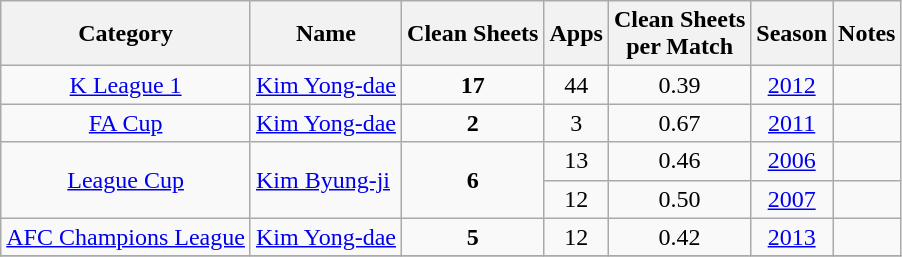<table class="wikitable sortable" style="text-align:center">
<tr>
<th>Category</th>
<th>Name</th>
<th>Clean Sheets</th>
<th>Apps</th>
<th>Clean Sheets<br>per Match</th>
<th>Season</th>
<th>Notes</th>
</tr>
<tr>
<td><a href='#'>K League 1</a></td>
<td align=left> <a href='#'>Kim Yong-dae</a></td>
<td><strong>17</strong></td>
<td>44</td>
<td>0.39</td>
<td><a href='#'>2012</a></td>
<td></td>
</tr>
<tr>
<td><a href='#'>FA Cup</a></td>
<td align=left> <a href='#'>Kim Yong-dae</a></td>
<td><strong>2</strong></td>
<td>3</td>
<td>0.67</td>
<td><a href='#'>2011</a></td>
<td></td>
</tr>
<tr>
<td rowspan="2"><a href='#'>League Cup</a></td>
<td rowspan="2" align=left> <a href='#'>Kim Byung-ji</a></td>
<td rowspan="2"><strong>6</strong></td>
<td>13</td>
<td>0.46</td>
<td><a href='#'>2006</a></td>
<td></td>
</tr>
<tr>
<td>12</td>
<td>0.50</td>
<td><a href='#'>2007</a></td>
<td></td>
</tr>
<tr>
<td><a href='#'>AFC Champions League</a></td>
<td align=left> <a href='#'>Kim Yong-dae</a></td>
<td><strong>5</strong></td>
<td>12</td>
<td>0.42</td>
<td><a href='#'>2013</a></td>
<td></td>
</tr>
<tr>
</tr>
</table>
